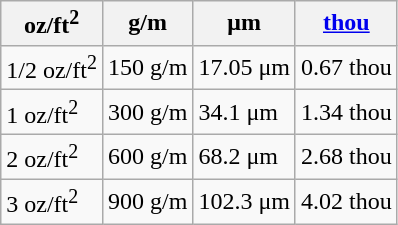<table class="wikitable">
<tr>
<th>oz/ft<sup>2</sup></th>
<th>g/m</th>
<th>μm</th>
<th><a href='#'>thou</a></th>
</tr>
<tr>
<td>1/2 oz/ft<sup>2</sup></td>
<td>150 g/m</td>
<td>17.05 μm</td>
<td>0.67 thou</td>
</tr>
<tr>
<td>1 oz/ft<sup>2</sup></td>
<td>300 g/m</td>
<td>34.1 μm</td>
<td>1.34 thou</td>
</tr>
<tr>
<td>2 oz/ft<sup>2</sup></td>
<td>600 g/m</td>
<td>68.2 μm</td>
<td>2.68 thou</td>
</tr>
<tr>
<td>3 oz/ft<sup>2</sup></td>
<td>900 g/m</td>
<td>102.3 μm</td>
<td>4.02 thou</td>
</tr>
</table>
